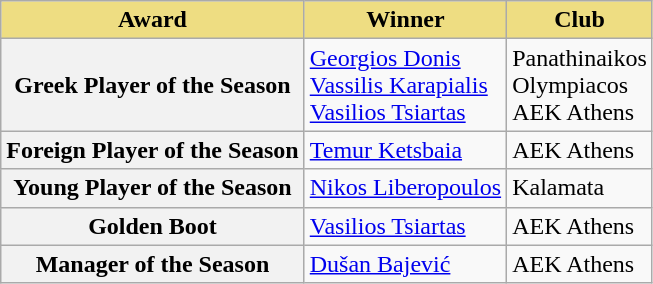<table class="wikitable">
<tr>
<th style="background-color: #eedd82">Award</th>
<th style="background-color: #eedd82">Winner</th>
<th style="background-color: #eedd82">Club</th>
</tr>
<tr>
<th>Greek Player of the Season</th>
<td> <a href='#'>Georgios Donis</a><br> <a href='#'>Vassilis Karapialis</a><br> <a href='#'>Vasilios Tsiartas</a></td>
<td>Panathinaikos<br>Olympiacos<br>AEK Athens</td>
</tr>
<tr>
<th>Foreign Player of the Season</th>
<td> <a href='#'>Temur Ketsbaia</a></td>
<td>AEK Athens</td>
</tr>
<tr>
<th>Young Player of the Season</th>
<td> <a href='#'>Nikos Liberopoulos</a></td>
<td>Kalamata</td>
</tr>
<tr>
<th>Golden Boot</th>
<td> <a href='#'>Vasilios Tsiartas</a></td>
<td>AEK Athens</td>
</tr>
<tr>
<th>Manager of the Season</th>
<td> <a href='#'>Dušan Bajević</a></td>
<td>AEK Athens</td>
</tr>
</table>
